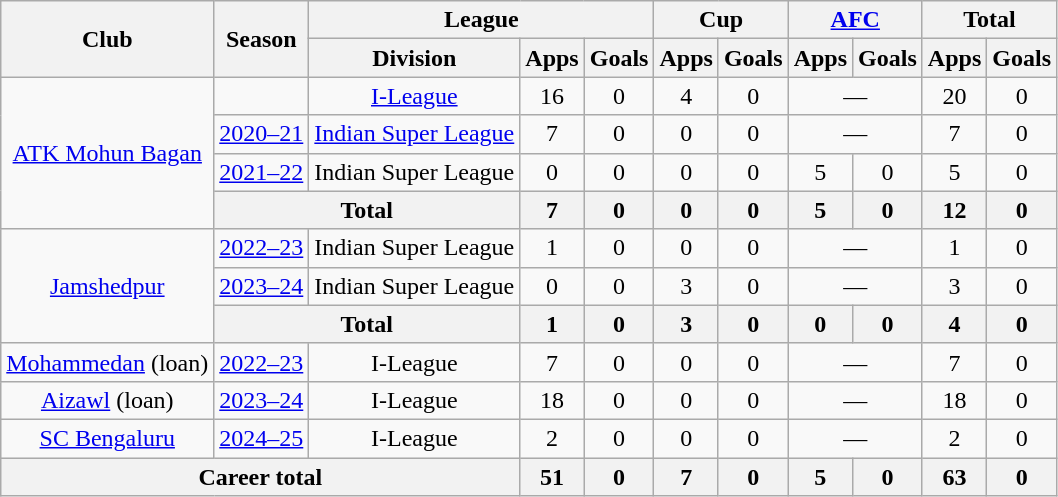<table class="wikitable" style="text-align: center">
<tr>
<th rowspan="2">Club</th>
<th rowspan="2">Season</th>
<th colspan="3">League</th>
<th colspan="2">Cup</th>
<th colspan="2"><a href='#'>AFC</a></th>
<th colspan="2">Total</th>
</tr>
<tr>
<th>Division</th>
<th>Apps</th>
<th>Goals</th>
<th>Apps</th>
<th>Goals</th>
<th>Apps</th>
<th>Goals</th>
<th>Apps</th>
<th>Goals</th>
</tr>
<tr>
<td rowspan="4"><a href='#'>ATK Mohun Bagan</a></td>
<td></td>
<td><a href='#'>I-League</a></td>
<td>16</td>
<td>0</td>
<td>4</td>
<td>0</td>
<td colspan="2">—</td>
<td>20</td>
<td>0</td>
</tr>
<tr>
<td><a href='#'>2020–21</a></td>
<td><a href='#'>Indian Super League</a></td>
<td>7</td>
<td>0</td>
<td>0</td>
<td>0</td>
<td colspan="2">—</td>
<td>7</td>
<td>0</td>
</tr>
<tr>
<td><a href='#'>2021–22</a></td>
<td>Indian Super League</td>
<td>0</td>
<td>0</td>
<td>0</td>
<td>0</td>
<td>5</td>
<td>0</td>
<td>5</td>
<td>0</td>
</tr>
<tr>
<th colspan="2">Total</th>
<th>7</th>
<th>0</th>
<th>0</th>
<th>0</th>
<th>5</th>
<th>0</th>
<th>12</th>
<th>0</th>
</tr>
<tr>
<td rowspan="3"><a href='#'>Jamshedpur</a></td>
<td><a href='#'>2022–23</a></td>
<td>Indian Super League</td>
<td>1</td>
<td>0</td>
<td>0</td>
<td>0</td>
<td colspan="2">—</td>
<td>1</td>
<td>0</td>
</tr>
<tr>
<td><a href='#'>2023–24</a></td>
<td>Indian Super League</td>
<td>0</td>
<td>0</td>
<td>3</td>
<td>0</td>
<td colspan="2">—</td>
<td>3</td>
<td>0</td>
</tr>
<tr>
<th colspan="2">Total</th>
<th>1</th>
<th>0</th>
<th>3</th>
<th>0</th>
<th>0</th>
<th>0</th>
<th>4</th>
<th>0</th>
</tr>
<tr>
<td><a href='#'>Mohammedan</a> (loan)</td>
<td><a href='#'>2022–23</a></td>
<td>I-League</td>
<td>7</td>
<td>0</td>
<td>0</td>
<td>0</td>
<td colspan="2">—</td>
<td>7</td>
<td>0</td>
</tr>
<tr>
<td><a href='#'>Aizawl</a> (loan)</td>
<td><a href='#'>2023–24</a></td>
<td>I-League</td>
<td>18</td>
<td>0</td>
<td>0</td>
<td>0</td>
<td colspan="2">—</td>
<td>18</td>
<td>0</td>
</tr>
<tr>
<td><a href='#'>SC Bengaluru</a></td>
<td><a href='#'>2024–25</a></td>
<td>I-League</td>
<td>2</td>
<td>0</td>
<td>0</td>
<td>0</td>
<td colspan="2">—</td>
<td>2</td>
<td>0</td>
</tr>
<tr>
<th colspan="3">Career total</th>
<th>51</th>
<th>0</th>
<th>7</th>
<th>0</th>
<th>5</th>
<th>0</th>
<th>63</th>
<th>0</th>
</tr>
</table>
